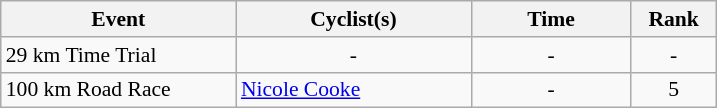<table class=wikitable style="font-size:90%">
<tr>
<th width=150>Event</th>
<th width=150>Cyclist(s)</th>
<th width=100>Time</th>
<th width=50>Rank</th>
</tr>
<tr>
<td>29 km Time Trial</td>
<td align="center">-</td>
<td align="center">-</td>
<td align="center">-</td>
</tr>
<tr>
<td>100 km Road Race</td>
<td><a href='#'>Nicole Cooke</a></td>
<td align="center">-</td>
<td align="center">5</td>
</tr>
</table>
